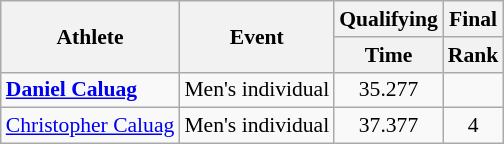<table class=wikitable style="font-size:90%; text-align:center;">
<tr>
<th rowspan=2>Athlete</th>
<th rowspan=2>Event</th>
<th colspan=2>Qualifying</th>
<th colspan=2>Final</th>
</tr>
<tr>
<th colspan=2>Time</th>
<th>Rank</th>
</tr>
<tr>
<td align=left><strong><a href='#'>Daniel Caluag</a></strong></td>
<td>Men's individual</td>
<td colspan=2>35.277</td>
<td colspan=2></td>
</tr>
<tr>
<td align=left><a href='#'>Christopher Caluag</a></td>
<td>Men's individual</td>
<td colspan=2>37.377</td>
<td colspan=2>4</td>
</tr>
</table>
